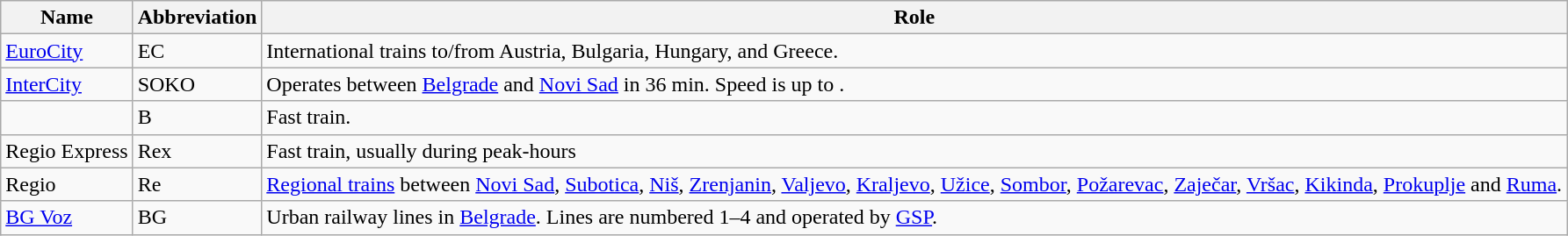<table class=wikitable>
<tr>
<th>Name</th>
<th>Abbreviation</th>
<th>Role</th>
</tr>
<tr>
<td><a href='#'>EuroCity</a></td>
<td>EC</td>
<td>International trains to/from Austria, Bulgaria, Hungary, and Greece.</td>
</tr>
<tr>
<td><a href='#'>InterCity</a></td>
<td>SOKO</td>
<td>Operates between <a href='#'>Belgrade</a> and <a href='#'>Novi Sad</a> in 36 min. Speed is up to .</td>
</tr>
<tr>
<td></td>
<td>B</td>
<td>Fast train.</td>
</tr>
<tr>
<td>Regio Express</td>
<td>Rex</td>
<td>Fast train, usually during peak-hours</td>
</tr>
<tr>
<td>Regio</td>
<td>Re</td>
<td><a href='#'>Regional trains</a> between <a href='#'>Novi Sad</a>, <a href='#'>Subotica</a>, <a href='#'>Niš</a>, <a href='#'>Zrenjanin</a>, <a href='#'>Valjevo</a>, <a href='#'>Kraljevo</a>, <a href='#'>Užice</a>, <a href='#'>Sombor</a>, <a href='#'>Požarevac</a>, <a href='#'>Zaječar</a>, <a href='#'>Vršac</a>, <a href='#'>Kikinda</a>, <a href='#'>Prokuplje</a> and <a href='#'>Ruma</a>.</td>
</tr>
<tr>
<td><a href='#'>BG Voz</a></td>
<td>BG</td>
<td>Urban railway lines in <a href='#'>Belgrade</a>. Lines are numbered 1–4 and operated by <a href='#'>GSP</a>.</td>
</tr>
</table>
